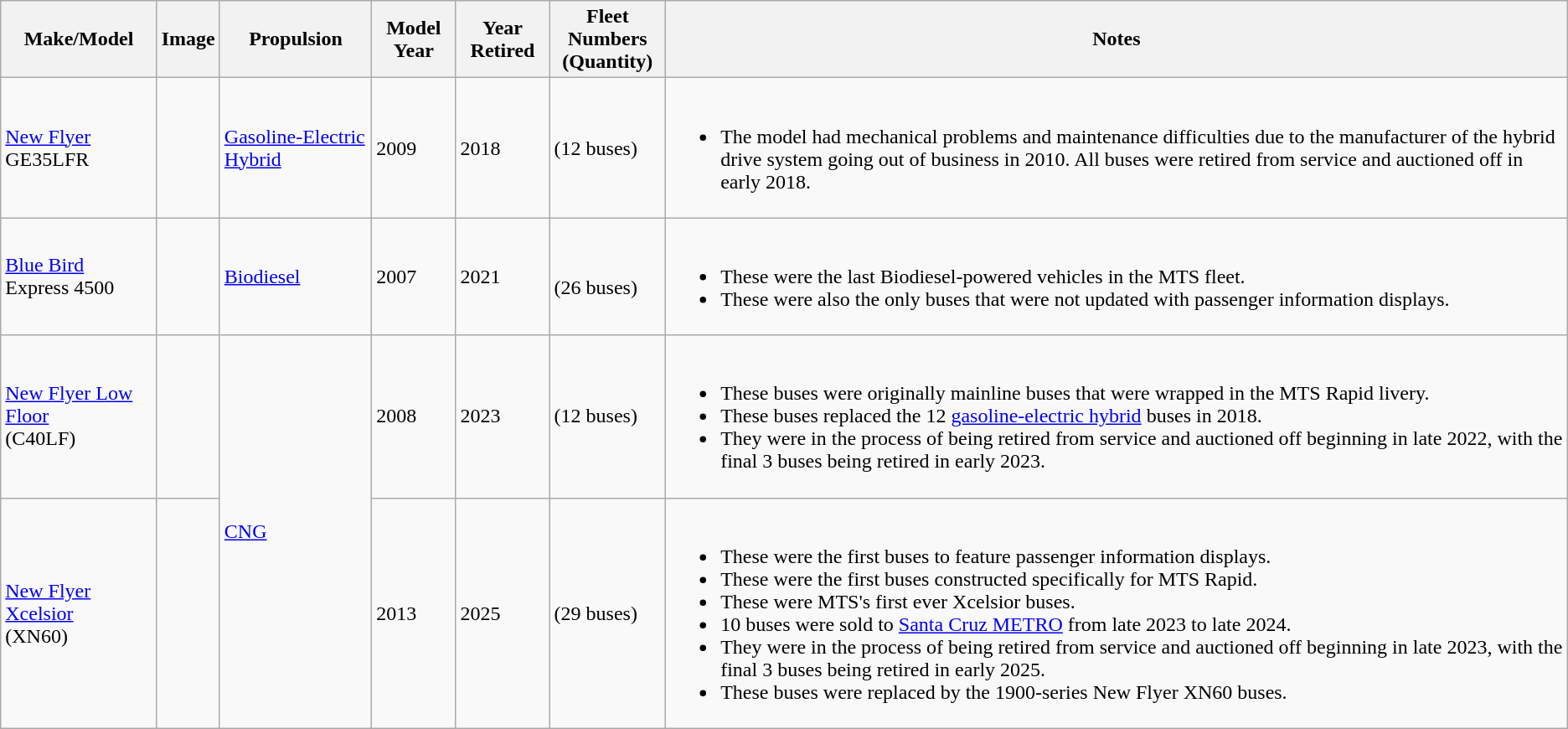<table class="wikitable sortable">
<tr>
<th>Make/Model</th>
<th class="unsortable">Image</th>
<th>Propulsion</th>
<th>Model Year</th>
<th>Year Retired</th>
<th>Fleet Numbers <br>(Quantity)</th>
<th class="unsortable">Notes</th>
</tr>
<tr>
<td><a href='#'>New Flyer</a> GE35LFR</td>
<td></td>
<td><a href='#'>Gasoline-Electric Hybrid</a></td>
<td>2009</td>
<td>2018</td>
<td> (12 buses)</td>
<td><br><ul><li>The model had mechanical problems and maintenance difficulties due to the manufacturer of the hybrid drive system going out of business in 2010. All buses were retired from service and auctioned off in early 2018.</li></ul></td>
</tr>
<tr>
<td><a href='#'>Blue Bird</a> Express 4500</td>
<td></td>
<td><a href='#'>Biodiesel</a></td>
<td>2007</td>
<td>2021</td>
<td><br>(26 buses)</td>
<td><br><ul><li>These were the last Biodiesel-powered vehicles in the MTS fleet.</li><li>These were also the only buses that were not updated with passenger information displays.</li></ul></td>
</tr>
<tr>
<td><a href='#'>New Flyer Low Floor</a><br>(C40LF)</td>
<td></td>
<td rowspan="2"><a href='#'>CNG</a></td>
<td>2008</td>
<td>2023</td>
<td> (12 buses)</td>
<td><br><ul><li>These buses were originally mainline buses that were wrapped in the MTS Rapid livery.</li><li>These buses replaced the 12 <a href='#'>gasoline-electric hybrid</a> buses in 2018.</li><li>They were in the process of being retired from service and auctioned off beginning in late 2022, with the final 3 buses being retired in early 2023.</li></ul></td>
</tr>
<tr>
<td><a href='#'>New Flyer Xcelsior</a><br>(XN60)</td>
<td></td>
<td>2013</td>
<td>2025</td>
<td> (29 buses)</td>
<td><br><ul><li>These were the first buses to feature passenger information displays.</li><li>These were the first buses constructed specifically for MTS Rapid.</li><li>These were MTS's first ever Xcelsior buses.</li><li>10 buses were sold to <a href='#'>Santa Cruz METRO</a> from late 2023 to late 2024.</li><li>They were in the process of being retired from service and auctioned off beginning in late 2023, with the final 3 buses being retired in early 2025.</li><li>These buses were replaced by the 1900-series New Flyer XN60 buses.</li></ul></td>
</tr>
</table>
